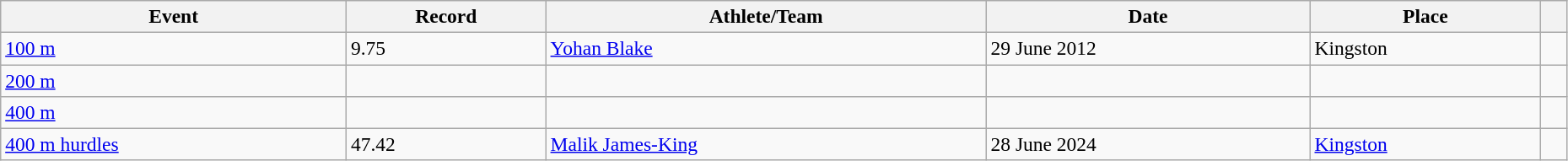<table class="wikitable" style="font-size:98%; width: 98%;">
<tr>
<th>Event</th>
<th>Record</th>
<th>Athlete/Team</th>
<th>Date</th>
<th>Place</th>
<th></th>
</tr>
<tr>
<td><a href='#'>100 m</a></td>
<td>9.75 </td>
<td><a href='#'>Yohan Blake</a></td>
<td>29 June 2012</td>
<td>Kingston</td>
<td></td>
</tr>
<tr>
<td><a href='#'>200 m</a></td>
<td></td>
<td></td>
<td></td>
<td></td>
<td></td>
</tr>
<tr>
<td><a href='#'>400 m</a></td>
<td></td>
<td></td>
<td></td>
<td></td>
<td></td>
</tr>
<tr>
<td><a href='#'>400 m hurdles</a></td>
<td>47.42</td>
<td><a href='#'>Malik James-King</a></td>
<td>28 June 2024</td>
<td><a href='#'>Kingston</a></td>
<td></td>
</tr>
</table>
